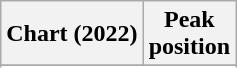<table class="wikitable sortable plainrowheaders">
<tr>
<th>Chart (2022)</th>
<th>Peak<br>position</th>
</tr>
<tr>
</tr>
<tr>
</tr>
</table>
